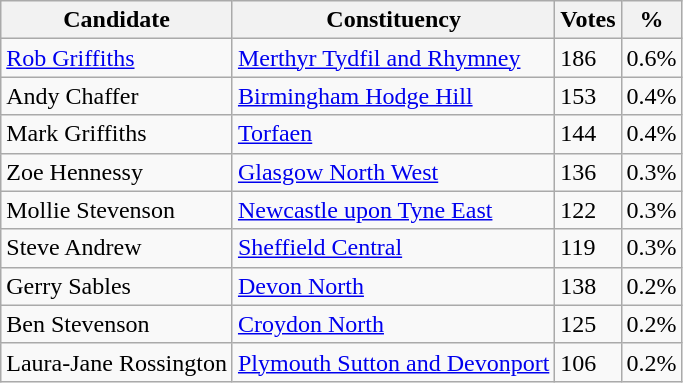<table class="wikitable">
<tr>
<th>Candidate</th>
<th>Constituency</th>
<th>Votes</th>
<th>%</th>
</tr>
<tr>
<td><a href='#'>Rob Griffiths</a></td>
<td><a href='#'>Merthyr Tydfil and Rhymney</a></td>
<td>186</td>
<td>0.6%</td>
</tr>
<tr>
<td>Andy Chaffer</td>
<td><a href='#'>Birmingham Hodge Hill</a></td>
<td>153</td>
<td>0.4%</td>
</tr>
<tr>
<td>Mark Griffiths</td>
<td><a href='#'>Torfaen</a></td>
<td>144</td>
<td>0.4%</td>
</tr>
<tr>
<td>Zoe Hennessy</td>
<td><a href='#'>Glasgow North West</a></td>
<td>136</td>
<td>0.3%</td>
</tr>
<tr>
<td>Mollie Stevenson</td>
<td><a href='#'>Newcastle upon Tyne East</a></td>
<td>122</td>
<td>0.3%</td>
</tr>
<tr>
<td>Steve Andrew</td>
<td><a href='#'>Sheffield Central</a></td>
<td>119</td>
<td>0.3%</td>
</tr>
<tr>
<td>Gerry Sables</td>
<td><a href='#'>Devon North</a></td>
<td>138</td>
<td>0.2%</td>
</tr>
<tr>
<td>Ben Stevenson</td>
<td><a href='#'>Croydon North</a></td>
<td>125</td>
<td>0.2%</td>
</tr>
<tr>
<td>Laura-Jane Rossington</td>
<td><a href='#'>Plymouth Sutton and Devonport</a></td>
<td>106</td>
<td>0.2%</td>
</tr>
</table>
